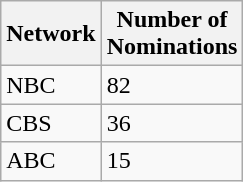<table class="wikitable">
<tr>
<th>Network</th>
<th>Number of<br>Nominations</th>
</tr>
<tr>
<td>NBC</td>
<td>82</td>
</tr>
<tr>
<td>CBS</td>
<td>36</td>
</tr>
<tr>
<td>ABC</td>
<td>15</td>
</tr>
</table>
